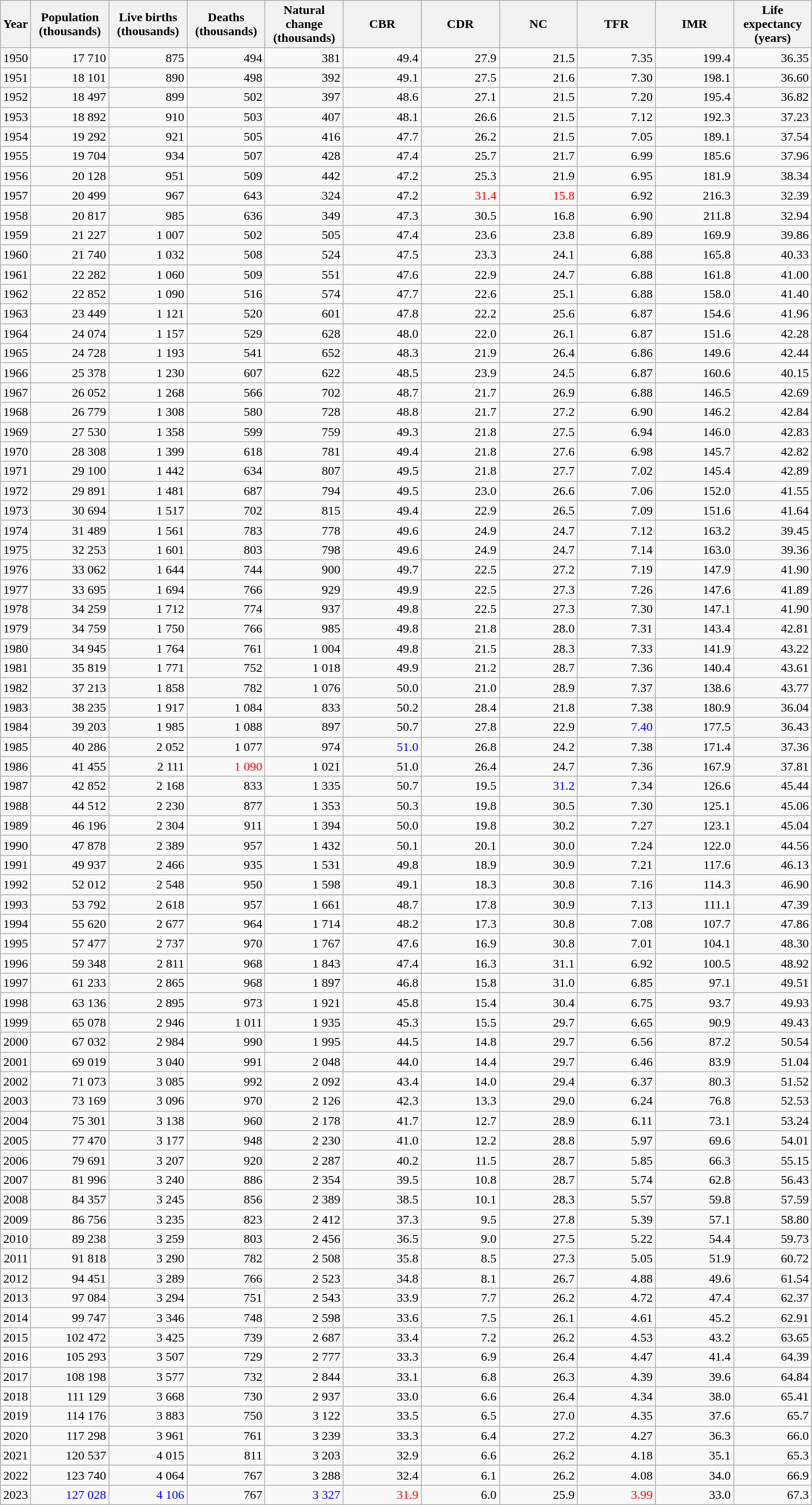<table class="wikitable sortable" style="text-align: right;">
<tr>
<th scope="col" style="text-align: left;">Year</th>
<th style="width:70pt;">Population (thousands)</th>
<th style="width:70pt;">Live births (thousands)</th>
<th style="width:70pt;">Deaths (thousands)</th>
<th style="width:70pt;">Natural change  (thousands)</th>
<th style="width:70pt;">CBR</th>
<th style="width:70pt;">CDR</th>
<th style="width:70pt;">NC</th>
<th style="width:70pt;">TFR</th>
<th style="width:70pt;">IMR</th>
<th style="width:70pt;">Life expectancy (years)</th>
</tr>
<tr>
<td>1950</td>
<td>17 710</td>
<td>   875</td>
<td>   494</td>
<td>   381</td>
<td>49.4</td>
<td>27.9</td>
<td>21.5</td>
<td>7.35</td>
<td>199.4</td>
<td>36.35</td>
</tr>
<tr>
<td>1951</td>
<td>  18 101</td>
<td>  890</td>
<td>  498</td>
<td>  392</td>
<td>49.1</td>
<td>27.5</td>
<td>21.6</td>
<td>7.30</td>
<td>198.1</td>
<td>36.60</td>
</tr>
<tr>
<td>1952</td>
<td>  18 497</td>
<td>  899</td>
<td>  502</td>
<td>  397</td>
<td>48.6</td>
<td>27.1</td>
<td>21.5</td>
<td>7.20</td>
<td>195.4</td>
<td>36.82</td>
</tr>
<tr>
<td>1953</td>
<td>  18 892</td>
<td>  910</td>
<td>  503</td>
<td>  407</td>
<td>48.1</td>
<td>26.6</td>
<td>21.5</td>
<td>7.12</td>
<td>192.3</td>
<td>37.23</td>
</tr>
<tr>
<td>1954</td>
<td>  19 292</td>
<td>  921</td>
<td>  505</td>
<td>  416</td>
<td>47.7</td>
<td>26.2</td>
<td>21.5</td>
<td>7.05</td>
<td>189.1</td>
<td>37.54</td>
</tr>
<tr>
<td>1955</td>
<td>  19 704</td>
<td>  934</td>
<td>  507</td>
<td>  428</td>
<td>47.4</td>
<td>25.7</td>
<td>21.7</td>
<td>6.99</td>
<td>185.6</td>
<td>37.96</td>
</tr>
<tr>
<td>1956</td>
<td>  20 128</td>
<td>  951</td>
<td>  509</td>
<td>  442</td>
<td>47.2</td>
<td>25.3</td>
<td>21.9</td>
<td>6.95</td>
<td>181.9</td>
<td>38.34</td>
</tr>
<tr>
<td>1957</td>
<td>  20 499</td>
<td>  967</td>
<td>  643</td>
<td>  324</td>
<td>47.2</td>
<td style="color: red">31.4</td>
<td style="color: red">15.8</td>
<td>6.92</td>
<td>216.3</td>
<td>32.39</td>
</tr>
<tr>
<td>1958</td>
<td>  20 817</td>
<td>  985</td>
<td>  636</td>
<td>  349</td>
<td>47.3</td>
<td>30.5</td>
<td>16.8</td>
<td>6.90</td>
<td>211.8</td>
<td>32.94</td>
</tr>
<tr>
<td>1959</td>
<td>  21 227</td>
<td>  1 007</td>
<td>  502</td>
<td>  505</td>
<td>47.4</td>
<td>23.6</td>
<td>23.8</td>
<td>6.89</td>
<td>169.9</td>
<td>39.86</td>
</tr>
<tr>
<td>1960</td>
<td>  21 740</td>
<td>  1 032</td>
<td>  508</td>
<td>  524</td>
<td>47.5</td>
<td>23.3</td>
<td>24.1</td>
<td>6.88</td>
<td>165.8</td>
<td>40.33</td>
</tr>
<tr>
<td>1961</td>
<td>  22 282</td>
<td>  1 060</td>
<td>  509</td>
<td>  551</td>
<td>47.6</td>
<td>22.9</td>
<td>24.7</td>
<td>6.88</td>
<td>161.8</td>
<td>41.00</td>
</tr>
<tr>
<td>1962</td>
<td>  22 852</td>
<td>  1 090</td>
<td>  516</td>
<td>  574</td>
<td>47.7</td>
<td>22.6</td>
<td>25.1</td>
<td>6.88</td>
<td>158.0</td>
<td>41.40</td>
</tr>
<tr>
<td>1963</td>
<td>  23 449</td>
<td>  1 121</td>
<td>  520</td>
<td>  601</td>
<td>47.8</td>
<td>22.2</td>
<td>25.6</td>
<td>6.87</td>
<td>154.6</td>
<td>41.96</td>
</tr>
<tr>
<td>1964</td>
<td>  24 074</td>
<td>  1 157</td>
<td>  529</td>
<td>  628</td>
<td>48.0</td>
<td>22.0</td>
<td>26.1</td>
<td>6.87</td>
<td>151.6</td>
<td>42.28</td>
</tr>
<tr>
<td>1965</td>
<td>  24 728</td>
<td>  1 193</td>
<td>  541</td>
<td>  652</td>
<td>48.3</td>
<td>21.9</td>
<td>26.4</td>
<td>6.86</td>
<td>149.6</td>
<td>42.44</td>
</tr>
<tr>
<td>1966</td>
<td>  25 378</td>
<td>  1 230</td>
<td>  607</td>
<td>  622</td>
<td>48.5</td>
<td>23.9</td>
<td>24.5</td>
<td>6.87</td>
<td>160.6</td>
<td>40.15</td>
</tr>
<tr>
<td>1967</td>
<td>  26 052</td>
<td>  1 268</td>
<td>  566</td>
<td>  702</td>
<td>48.7</td>
<td>21.7</td>
<td>26.9</td>
<td>6.88</td>
<td>146.5</td>
<td>42.69</td>
</tr>
<tr>
<td>1968</td>
<td>  26 779</td>
<td>  1 308</td>
<td>  580</td>
<td>  728</td>
<td>48.8</td>
<td>21.7</td>
<td>27.2</td>
<td>6.90</td>
<td>146.2</td>
<td>42.84</td>
</tr>
<tr>
<td>1969</td>
<td>  27 530</td>
<td>  1 358</td>
<td>  599</td>
<td>  759</td>
<td>49.3</td>
<td>21.8</td>
<td>27.5</td>
<td>6.94</td>
<td>146.0</td>
<td>42.83</td>
</tr>
<tr>
<td>1970</td>
<td>  28 308</td>
<td>  1 399</td>
<td>  618</td>
<td>  781</td>
<td>49.4</td>
<td>21.8</td>
<td>27.6</td>
<td>6.98</td>
<td>145.7</td>
<td>42.82</td>
</tr>
<tr>
<td>1971</td>
<td>  29 100</td>
<td>  1 442</td>
<td>  634</td>
<td>  807</td>
<td>49.5</td>
<td>21.8</td>
<td>27.7</td>
<td>7.02</td>
<td>145.4</td>
<td>42.89</td>
</tr>
<tr>
<td>1972</td>
<td>  29 891</td>
<td>  1 481</td>
<td>  687</td>
<td>  794</td>
<td>49.5</td>
<td>23.0</td>
<td>26.6</td>
<td>7.06</td>
<td>152.0</td>
<td>41.55</td>
</tr>
<tr>
<td>1973</td>
<td>  30 694</td>
<td>  1 517</td>
<td>  702</td>
<td>  815</td>
<td>49.4</td>
<td>22.9</td>
<td>26.5</td>
<td>7.09</td>
<td>151.6</td>
<td>41.64</td>
</tr>
<tr>
<td>1974</td>
<td>  31 489</td>
<td>  1 561</td>
<td>  783</td>
<td>  778</td>
<td>49.6</td>
<td>24.9</td>
<td>24.7</td>
<td>7.12</td>
<td>163.2</td>
<td>39.45</td>
</tr>
<tr>
<td>1975</td>
<td>  32 253</td>
<td>  1 601</td>
<td>  803</td>
<td>  798</td>
<td>49.6</td>
<td>24.9</td>
<td>24.7</td>
<td>7.14</td>
<td>163.0</td>
<td>39.36</td>
</tr>
<tr>
<td>1976</td>
<td>  33 062</td>
<td>  1 644</td>
<td>  744</td>
<td>  900</td>
<td>49.7</td>
<td>22.5</td>
<td>27.2</td>
<td>7.19</td>
<td>147.9</td>
<td>41.90</td>
</tr>
<tr>
<td>1977</td>
<td>  33 695</td>
<td>  1 694</td>
<td>  766</td>
<td>  929</td>
<td>49.9</td>
<td>22.5</td>
<td>27.3</td>
<td>7.26</td>
<td>147.6</td>
<td>41.89</td>
</tr>
<tr>
<td>1978</td>
<td>  34 259</td>
<td>  1 712</td>
<td>  774</td>
<td>  937</td>
<td>49.8</td>
<td>22.5</td>
<td>27.3</td>
<td>7.30</td>
<td>147.1</td>
<td>41.90</td>
</tr>
<tr>
<td>1979</td>
<td>  34 759</td>
<td>  1 750</td>
<td>  766</td>
<td>  985</td>
<td>49.8</td>
<td>21.8</td>
<td>28.0</td>
<td>7.31</td>
<td>143.4</td>
<td>42.81</td>
</tr>
<tr>
<td>1980</td>
<td>  34 945</td>
<td>  1 764</td>
<td>  761</td>
<td>  1 004</td>
<td>49.8</td>
<td>21.5</td>
<td>28.3</td>
<td>7.33</td>
<td>141.9</td>
<td>43.22</td>
</tr>
<tr>
<td>1981</td>
<td>  35 819</td>
<td>  1 771</td>
<td>  752</td>
<td>  1 018</td>
<td>49.9</td>
<td>21.2</td>
<td>28.7</td>
<td>7.36</td>
<td>140.4</td>
<td>43.61</td>
</tr>
<tr>
<td>1982</td>
<td>  37 213</td>
<td>  1 858</td>
<td>  782</td>
<td>  1 076</td>
<td>50.0</td>
<td>21.0</td>
<td>28.9</td>
<td>7.37</td>
<td>138.6</td>
<td>43.77</td>
</tr>
<tr>
<td>1983</td>
<td>  38 235</td>
<td>  1 917</td>
<td>  1 084</td>
<td>  833</td>
<td>50.2</td>
<td>28.4</td>
<td>21.8</td>
<td>7.38</td>
<td>180.9</td>
<td>36.04</td>
</tr>
<tr>
<td>1984</td>
<td>  39 203</td>
<td>  1 985</td>
<td>  1 088</td>
<td>  897</td>
<td>50.7</td>
<td>27.8</td>
<td>22.9</td>
<td style="color:blue">7.40</td>
<td>177.5</td>
<td>36.43</td>
</tr>
<tr>
<td>1985</td>
<td>  40 286</td>
<td>  2 052</td>
<td>  1 077</td>
<td>  974</td>
<td style="color: blue">51.0</td>
<td>26.8</td>
<td>24.2</td>
<td>7.38</td>
<td>171.4</td>
<td>37.36</td>
</tr>
<tr>
<td>1986</td>
<td>  41 455</td>
<td>  2 111</td>
<td style="color:red;">  1 090</td>
<td>  1 021</td>
<td>51.0</td>
<td>26.4</td>
<td>24.7</td>
<td>7.36</td>
<td>167.9</td>
<td>37.81</td>
</tr>
<tr>
<td>1987</td>
<td>  42 852</td>
<td>  2 168</td>
<td>  833</td>
<td>  1 335</td>
<td>50.7</td>
<td>19.5</td>
<td style="color: blue">31.2</td>
<td>7.34</td>
<td>126.6</td>
<td>45.44</td>
</tr>
<tr>
<td>1988</td>
<td>  44 512</td>
<td>  2 230</td>
<td>  877</td>
<td>  1 353</td>
<td>50.3</td>
<td>19.8</td>
<td>30.5</td>
<td>7.30</td>
<td>125.1</td>
<td>45.06</td>
</tr>
<tr>
<td>1989</td>
<td>  46 196</td>
<td>  2 304</td>
<td>  911</td>
<td>  1 394</td>
<td>50.0</td>
<td>19.8</td>
<td>30.2</td>
<td>7.27</td>
<td>123.1</td>
<td>45.04</td>
</tr>
<tr>
<td>1990</td>
<td>  47 878</td>
<td>  2 389</td>
<td>  957</td>
<td>  1 432</td>
<td>50.1</td>
<td>20.1</td>
<td>30.0</td>
<td>7.24</td>
<td>122.0</td>
<td>44.56</td>
</tr>
<tr>
<td>1991</td>
<td>  49 937</td>
<td>  2 466</td>
<td>  935</td>
<td>  1 531</td>
<td>49.8</td>
<td>18.9</td>
<td>30.9</td>
<td>7.21</td>
<td>117.6</td>
<td>46.13</td>
</tr>
<tr>
<td>1992</td>
<td>  52 012</td>
<td>  2 548</td>
<td>  950</td>
<td>  1 598</td>
<td>49.1</td>
<td>18.3</td>
<td>30.8</td>
<td>7.16</td>
<td>114.3</td>
<td>46.90</td>
</tr>
<tr>
<td>1993</td>
<td>  53 792</td>
<td>  2 618</td>
<td>  957</td>
<td>  1 661</td>
<td>48.7</td>
<td>17.8</td>
<td>30.9</td>
<td>7.13</td>
<td>111.1</td>
<td>47.39</td>
</tr>
<tr>
<td>1994</td>
<td>  55 620</td>
<td>  2 677</td>
<td>  964</td>
<td>  1 714</td>
<td>48.2</td>
<td>17.3</td>
<td>30.8</td>
<td>7.08</td>
<td>107.7</td>
<td>47.86</td>
</tr>
<tr>
<td>1995</td>
<td>  57 477</td>
<td>  2 737</td>
<td>  970</td>
<td>  1 767</td>
<td>47.6</td>
<td>16.9</td>
<td>30.8</td>
<td>7.01</td>
<td>104.1</td>
<td>48.30</td>
</tr>
<tr>
<td>1996</td>
<td>  59 348</td>
<td>  2 811</td>
<td>  968</td>
<td>  1 843</td>
<td>47.4</td>
<td>16.3</td>
<td>31.1</td>
<td>6.92</td>
<td>100.5</td>
<td>48.92</td>
</tr>
<tr>
<td>1997</td>
<td>  61 233</td>
<td>  2 865</td>
<td>  968</td>
<td>  1 897</td>
<td>46.8</td>
<td>15.8</td>
<td>31.0</td>
<td>6.85</td>
<td>97.1</td>
<td>49.51</td>
</tr>
<tr>
<td>1998</td>
<td>  63 136</td>
<td>  2 895</td>
<td>  973</td>
<td>  1 921</td>
<td>45.8</td>
<td>15.4</td>
<td>30.4</td>
<td>6.75</td>
<td>93.7</td>
<td>49.93</td>
</tr>
<tr>
<td>1999</td>
<td>  65 078</td>
<td>  2 946</td>
<td>  1 011</td>
<td>  1 935</td>
<td>45.3</td>
<td>15.5</td>
<td>29.7</td>
<td>6.65</td>
<td>90.9</td>
<td>49.43</td>
</tr>
<tr>
<td>2000</td>
<td>  67 032</td>
<td>  2 984</td>
<td>  990</td>
<td>  1 995</td>
<td>44.5</td>
<td>14.8</td>
<td>29.7</td>
<td>6.56</td>
<td>87.2</td>
<td>50.54</td>
</tr>
<tr>
<td>2001</td>
<td>  69 019</td>
<td>  3 040</td>
<td>  991</td>
<td>  2 048</td>
<td>44.0</td>
<td>14.4</td>
<td>29.7</td>
<td>6.46</td>
<td>83.9</td>
<td>51.04</td>
</tr>
<tr>
<td>2002</td>
<td>  71 073</td>
<td>  3 085</td>
<td>  992</td>
<td>  2 092</td>
<td>43.4</td>
<td>14.0</td>
<td>29.4</td>
<td>6.37</td>
<td>80.3</td>
<td>51.52</td>
</tr>
<tr>
<td>2003</td>
<td>  73 169</td>
<td>  3 096</td>
<td>  970</td>
<td>  2 126</td>
<td>42.3</td>
<td>13.3</td>
<td>29.0</td>
<td>6.24</td>
<td>76.8</td>
<td>52.53</td>
</tr>
<tr>
<td>2004</td>
<td>  75 301</td>
<td>  3 138</td>
<td>  960</td>
<td>  2 178</td>
<td>41.7</td>
<td>12.7</td>
<td>28.9</td>
<td>6.11</td>
<td>73.1</td>
<td>53.24</td>
</tr>
<tr>
<td>2005</td>
<td>  77 470</td>
<td>  3 177</td>
<td>  948</td>
<td>  2 230</td>
<td>41.0</td>
<td>12.2</td>
<td>28.8</td>
<td>5.97</td>
<td>69.6</td>
<td>54.01</td>
</tr>
<tr>
<td>2006</td>
<td>  79 691</td>
<td>  3 207</td>
<td>  920</td>
<td>  2 287</td>
<td>40.2</td>
<td>11.5</td>
<td>28.7</td>
<td>5.85</td>
<td>66.3</td>
<td>55.15</td>
</tr>
<tr>
<td>2007</td>
<td>  81 996</td>
<td>  3 240</td>
<td>  886</td>
<td>  2 354</td>
<td>39.5</td>
<td>10.8</td>
<td>28.7</td>
<td>5.74</td>
<td>62.8</td>
<td>56.43</td>
</tr>
<tr>
<td>2008</td>
<td>  84 357</td>
<td>  3 245</td>
<td>  856</td>
<td>  2 389</td>
<td>38.5</td>
<td>10.1</td>
<td>28.3</td>
<td>5.57</td>
<td>59.8</td>
<td>57.59</td>
</tr>
<tr>
<td>2009</td>
<td>  86 756</td>
<td>  3 235</td>
<td>  823</td>
<td>  2 412</td>
<td>37.3</td>
<td>9.5</td>
<td>27.8</td>
<td>5.39</td>
<td>57.1</td>
<td>58.80</td>
</tr>
<tr>
<td>2010</td>
<td>  89 238</td>
<td>  3 259</td>
<td>  803</td>
<td>  2 456</td>
<td>36.5</td>
<td>9.0</td>
<td>27.5</td>
<td>5.22</td>
<td>54.4</td>
<td>59.73</td>
</tr>
<tr>
<td>2011</td>
<td>  91 818</td>
<td>  3 290</td>
<td>  782</td>
<td>  2 508</td>
<td>35.8</td>
<td>8.5</td>
<td>27.3</td>
<td>5.05</td>
<td>51.9</td>
<td>60.72</td>
</tr>
<tr>
<td>2012</td>
<td>  94 451</td>
<td>  3 289</td>
<td>  766</td>
<td>  2 523</td>
<td>34.8</td>
<td>8.1</td>
<td>26.7</td>
<td>4.88</td>
<td>49.6</td>
<td>61.54</td>
</tr>
<tr>
<td>2013</td>
<td>  97 084</td>
<td>  3 294</td>
<td>  751</td>
<td>  2 543</td>
<td>33.9</td>
<td>7.7</td>
<td>26.2</td>
<td>4.72</td>
<td>47.4</td>
<td>62.37</td>
</tr>
<tr>
<td>2014</td>
<td>  99 747</td>
<td>  3 346</td>
<td>  748</td>
<td>  2 598</td>
<td>33.6</td>
<td>7.5</td>
<td>26.1</td>
<td>4.61</td>
<td>45.2</td>
<td>62.91</td>
</tr>
<tr>
<td>2015</td>
<td>  102 472</td>
<td>  3 425</td>
<td>  739</td>
<td>  2 687</td>
<td>33.4</td>
<td>7.2</td>
<td>26.2</td>
<td>4.53</td>
<td>43.2</td>
<td>63.65</td>
</tr>
<tr>
<td>2016</td>
<td>  105 293</td>
<td>  3 507</td>
<td>  729</td>
<td>  2 777</td>
<td>33.3</td>
<td>6.9</td>
<td>26.4</td>
<td>4.47</td>
<td>41.4</td>
<td>64.39</td>
</tr>
<tr>
<td>2017</td>
<td>  108 198</td>
<td>  3 577</td>
<td>  732</td>
<td>  2 844</td>
<td>33.1</td>
<td>6.8</td>
<td>26.3</td>
<td>4.39</td>
<td>39.6</td>
<td>64.84</td>
</tr>
<tr>
<td>2018</td>
<td>  111 129</td>
<td>  3 668</td>
<td>  730</td>
<td>  2 937</td>
<td>33.0</td>
<td>6.6</td>
<td>26.4</td>
<td>4.34</td>
<td>38.0</td>
<td>65.41</td>
</tr>
<tr>
<td>2019</td>
<td>  114 176</td>
<td>  3 883</td>
<td>  750</td>
<td>  3 122</td>
<td>33.5</td>
<td>6.5</td>
<td>27.0</td>
<td>4.35</td>
<td>37.6</td>
<td>65.7</td>
</tr>
<tr>
<td>2020</td>
<td>  117 298</td>
<td>  3 961</td>
<td>  761</td>
<td>  3 239</td>
<td>33.3</td>
<td>6.4</td>
<td>27.2</td>
<td>4.27</td>
<td>36.3</td>
<td>66.0</td>
</tr>
<tr>
<td>2021</td>
<td>  120 537</td>
<td>  4 015</td>
<td>  811</td>
<td>  3 203</td>
<td>32.9</td>
<td>6.6</td>
<td>26.2</td>
<td>4.18</td>
<td>35.1</td>
<td>65.3</td>
</tr>
<tr>
<td>2022</td>
<td>  123 740</td>
<td>  4 064</td>
<td>  767</td>
<td>  3 288</td>
<td>32.4</td>
<td>6.1</td>
<td>26.2</td>
<td>4.08</td>
<td>34.0</td>
<td>66.9</td>
</tr>
<tr>
<td>2023</td>
<td style="color: blue">127 028</td>
<td style="color: blue">4 106</td>
<td>  767</td>
<td style="color: blue">3 327</td>
<td style="color: red">31.9</td>
<td>6.0</td>
<td>25.9</td>
<td style="color: red">3.99</td>
<td>33.0</td>
<td>67.3</td>
</tr>
</table>
